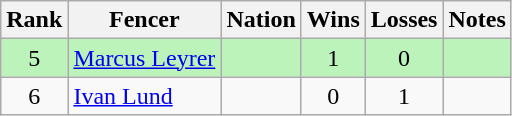<table class="wikitable sortable" style="text-align:center">
<tr>
<th>Rank</th>
<th>Fencer</th>
<th>Nation</th>
<th>Wins</th>
<th>Losses</th>
<th>Notes</th>
</tr>
<tr bgcolor=bbf3bb>
<td>5</td>
<td align=left><a href='#'>Marcus Leyrer</a></td>
<td align=left></td>
<td>1</td>
<td>0</td>
<td></td>
</tr>
<tr>
<td>6</td>
<td align=left><a href='#'>Ivan Lund</a></td>
<td align=left></td>
<td>0</td>
<td>1</td>
<td></td>
</tr>
</table>
